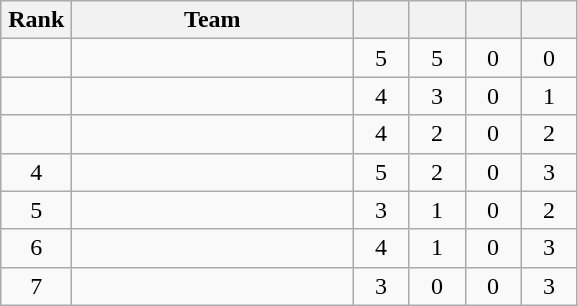<table class="wikitable" style="text-align: center;">
<tr>
<th width=40>Rank</th>
<th width=180>Team</th>
<th width=30></th>
<th width=30></th>
<th width=30></th>
<th width=30></th>
</tr>
<tr>
<td></td>
<td align=left></td>
<td>5</td>
<td>5</td>
<td>0</td>
<td>0</td>
</tr>
<tr>
<td></td>
<td align=left></td>
<td>4</td>
<td>3</td>
<td>0</td>
<td>1</td>
</tr>
<tr>
<td></td>
<td align=left></td>
<td>4</td>
<td>2</td>
<td>0</td>
<td>2</td>
</tr>
<tr>
<td>4</td>
<td align=left></td>
<td>5</td>
<td>2</td>
<td>0</td>
<td>3</td>
</tr>
<tr>
<td>5</td>
<td align=left></td>
<td>3</td>
<td>1</td>
<td>0</td>
<td>2</td>
</tr>
<tr>
<td>6</td>
<td align=left></td>
<td>4</td>
<td>1</td>
<td>0</td>
<td>3</td>
</tr>
<tr>
<td>7</td>
<td align=left></td>
<td>3</td>
<td>0</td>
<td>0</td>
<td>3</td>
</tr>
</table>
